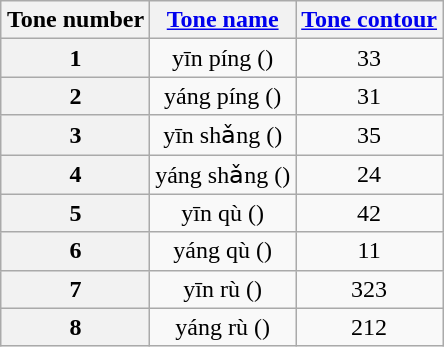<table class="wikitable" style="text-align:center; margin:1em auto 1em auto">
<tr>
<th>Tone number</th>
<th><a href='#'>Tone name</a></th>
<th><a href='#'>Tone contour</a></th>
</tr>
<tr>
<th>1</th>
<td>yīn píng ()</td>
<td> 33</td>
</tr>
<tr>
<th>2</th>
<td>yáng píng ()</td>
<td> 31</td>
</tr>
<tr>
<th>3</th>
<td>yīn shǎng ()</td>
<td> 35</td>
</tr>
<tr>
<th>4</th>
<td>yáng shǎng ()</td>
<td> 24</td>
</tr>
<tr>
<th>5</th>
<td>yīn qù ()</td>
<td> 42</td>
</tr>
<tr>
<th>6</th>
<td>yáng qù ()</td>
<td> 11</td>
</tr>
<tr>
<th>7</th>
<td>yīn rù ()</td>
<td> 323</td>
</tr>
<tr>
<th>8</th>
<td>yáng rù ()</td>
<td> 212</td>
</tr>
</table>
